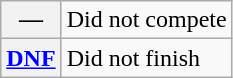<table class="wikitable">
<tr>
<th scope="row">—</th>
<td>Did not compete</td>
</tr>
<tr>
<th scope="row"><a href='#'>DNF</a></th>
<td>Did not finish</td>
</tr>
</table>
